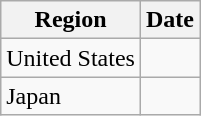<table class="wikitable">
<tr>
<th>Region</th>
<th>Date</th>
</tr>
<tr>
<td>United States</td>
<td></td>
</tr>
<tr>
<td>Japan</td>
<td></td>
</tr>
</table>
